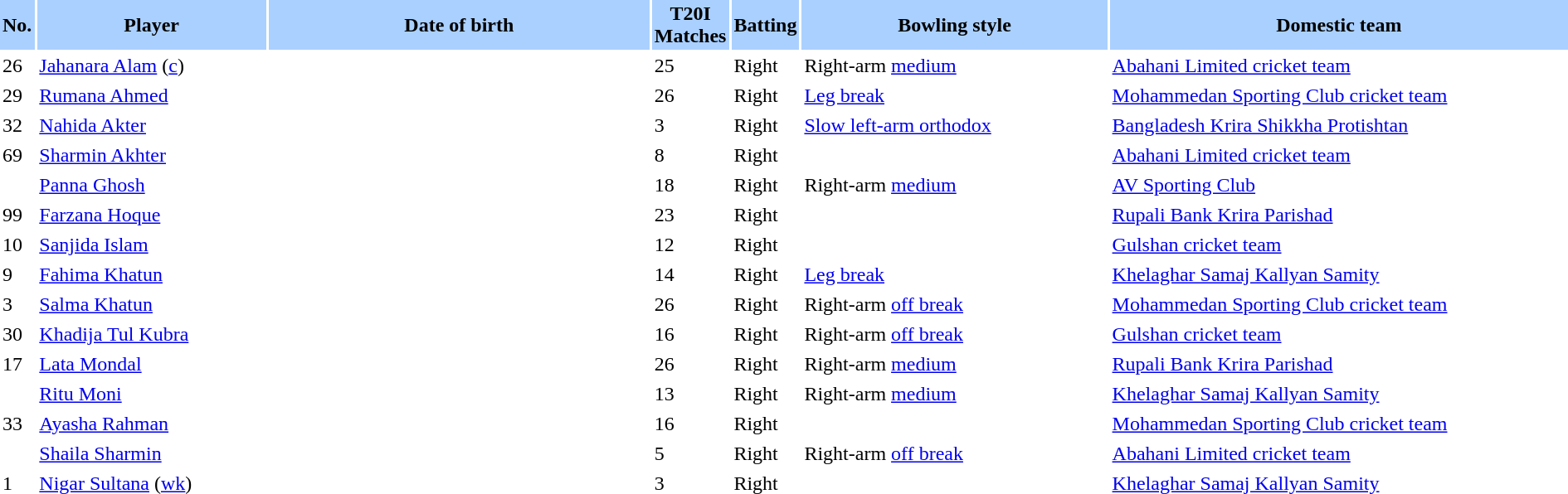<table class="sortable" style="width:100%;" border="0" cellspacing="2" cellpadding="2">
<tr style="background:#aad0ff;">
<th width=2%>No.</th>
<th width=15%>Player</th>
<th width=25%>Date of birth</th>
<th width=2%>T20I Matches</th>
<th width=3%>Batting</th>
<th width=20%>Bowling style</th>
<th width=30%>Domestic team</th>
</tr>
<tr>
<td>26</td>
<td><a href='#'>Jahanara Alam</a> (<a href='#'>c</a>)</td>
<td></td>
<td>25</td>
<td>Right</td>
<td>Right-arm <a href='#'>medium</a></td>
<td> <a href='#'>Abahani Limited cricket team</a></td>
</tr>
<tr>
<td>29</td>
<td><a href='#'>Rumana Ahmed</a></td>
<td></td>
<td>26</td>
<td>Right</td>
<td><a href='#'>Leg break</a></td>
<td> <a href='#'>Mohammedan Sporting Club cricket team</a></td>
</tr>
<tr>
<td>32</td>
<td><a href='#'>Nahida Akter</a></td>
<td></td>
<td>3</td>
<td>Right</td>
<td><a href='#'>Slow left-arm orthodox</a></td>
<td> <a href='#'>Bangladesh Krira Shikkha Protishtan</a></td>
</tr>
<tr>
<td>69</td>
<td><a href='#'>Sharmin Akhter</a></td>
<td></td>
<td>8</td>
<td>Right</td>
<td></td>
<td> <a href='#'>Abahani Limited cricket team</a></td>
</tr>
<tr>
<td></td>
<td><a href='#'>Panna Ghosh</a></td>
<td></td>
<td>18</td>
<td>Right</td>
<td>Right-arm <a href='#'>medium</a></td>
<td> <a href='#'>AV Sporting Club</a></td>
</tr>
<tr>
<td>99</td>
<td><a href='#'>Farzana Hoque</a></td>
<td></td>
<td>23</td>
<td>Right</td>
<td></td>
<td> <a href='#'>Rupali Bank Krira Parishad</a></td>
</tr>
<tr>
<td>10</td>
<td><a href='#'>Sanjida Islam</a></td>
<td></td>
<td>12</td>
<td>Right</td>
<td></td>
<td> <a href='#'>Gulshan cricket team</a></td>
</tr>
<tr>
<td>9</td>
<td><a href='#'>Fahima Khatun</a></td>
<td></td>
<td>14</td>
<td>Right</td>
<td><a href='#'>Leg break</a></td>
<td> <a href='#'>Khelaghar Samaj Kallyan Samity</a></td>
</tr>
<tr>
<td>3</td>
<td><a href='#'>Salma Khatun</a></td>
<td></td>
<td>26</td>
<td>Right</td>
<td>Right-arm <a href='#'>off break</a></td>
<td> <a href='#'>Mohammedan Sporting Club cricket team</a></td>
</tr>
<tr>
<td>30</td>
<td><a href='#'>Khadija Tul Kubra</a></td>
<td></td>
<td>16</td>
<td>Right</td>
<td>Right-arm <a href='#'>off break</a></td>
<td> <a href='#'>Gulshan cricket team</a></td>
</tr>
<tr>
<td>17</td>
<td><a href='#'>Lata Mondal</a></td>
<td></td>
<td>26</td>
<td>Right</td>
<td>Right-arm <a href='#'>medium</a></td>
<td> <a href='#'>Rupali Bank Krira Parishad</a></td>
</tr>
<tr>
<td></td>
<td><a href='#'>Ritu Moni</a></td>
<td></td>
<td>13</td>
<td>Right</td>
<td>Right-arm <a href='#'>medium</a></td>
<td> <a href='#'>Khelaghar Samaj Kallyan Samity</a></td>
</tr>
<tr>
<td>33</td>
<td><a href='#'>Ayasha Rahman</a></td>
<td></td>
<td>16</td>
<td>Right</td>
<td></td>
<td> <a href='#'>Mohammedan Sporting Club cricket team</a></td>
</tr>
<tr>
<td></td>
<td><a href='#'>Shaila Sharmin</a></td>
<td></td>
<td>5</td>
<td>Right</td>
<td>Right-arm <a href='#'>off break</a></td>
<td> <a href='#'>Abahani Limited cricket team</a></td>
</tr>
<tr>
<td>1</td>
<td><a href='#'>Nigar Sultana</a> (<a href='#'>wk</a>)</td>
<td></td>
<td>3</td>
<td>Right</td>
<td></td>
<td> <a href='#'>Khelaghar Samaj Kallyan Samity</a></td>
</tr>
</table>
